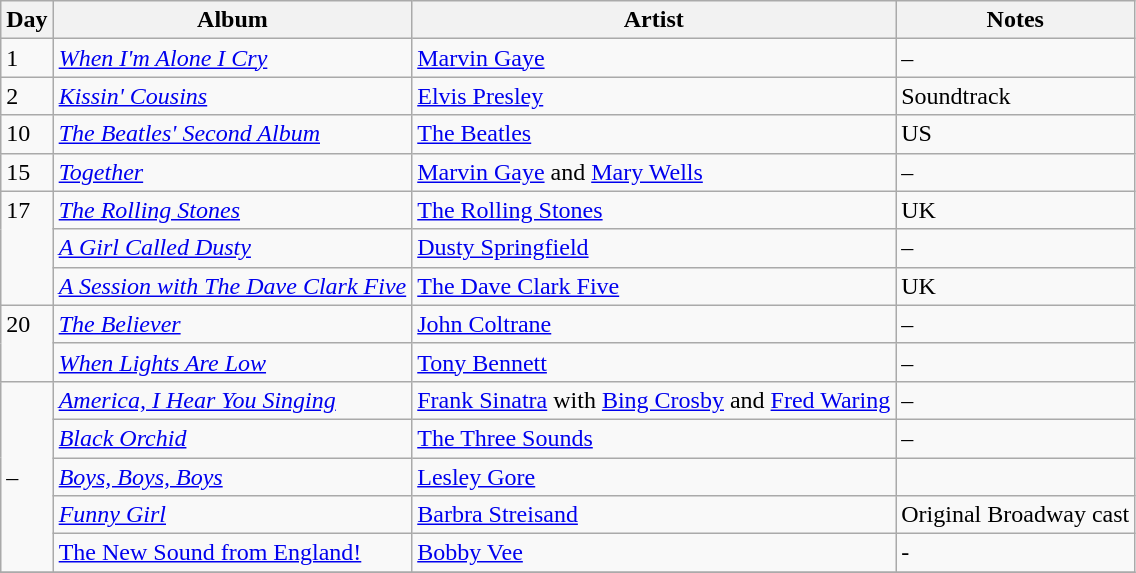<table class="wikitable">
<tr>
<th>Day</th>
<th>Album</th>
<th>Artist</th>
<th>Notes</th>
</tr>
<tr>
<td>1</td>
<td><em><a href='#'>When I'm Alone I Cry</a></em></td>
<td><a href='#'>Marvin Gaye</a></td>
<td>–</td>
</tr>
<tr>
<td>2</td>
<td><em><a href='#'>Kissin' Cousins</a></em></td>
<td><a href='#'>Elvis Presley</a></td>
<td>Soundtrack</td>
</tr>
<tr>
<td>10</td>
<td><em><a href='#'>The Beatles' Second Album</a></em></td>
<td><a href='#'>The Beatles</a></td>
<td>US</td>
</tr>
<tr>
<td>15</td>
<td><em><a href='#'>Together</a></em></td>
<td><a href='#'>Marvin Gaye</a> and <a href='#'>Mary Wells</a></td>
<td>–</td>
</tr>
<tr>
<td rowspan="3" style="vertical-align:top;">17</td>
<td><em><a href='#'>The Rolling Stones</a></em></td>
<td><a href='#'>The Rolling Stones</a></td>
<td>UK</td>
</tr>
<tr>
<td><em><a href='#'>A Girl Called Dusty</a></em></td>
<td><a href='#'>Dusty Springfield</a></td>
<td>–</td>
</tr>
<tr>
<td><em><a href='#'>A Session with The Dave Clark Five</a></em></td>
<td><a href='#'>The Dave Clark Five</a></td>
<td>UK</td>
</tr>
<tr>
<td rowspan="2" style="vertical-align:top;">20</td>
<td><em><a href='#'>The Believer</a></em></td>
<td><a href='#'>John Coltrane</a></td>
<td>–</td>
</tr>
<tr>
<td><em><a href='#'>When Lights Are Low</a></em></td>
<td><a href='#'>Tony Bennett</a></td>
<td>–</td>
</tr>
<tr>
<td rowspan="5">–</td>
<td><em><a href='#'>America, I Hear You Singing</a></em></td>
<td><a href='#'>Frank Sinatra</a> with <a href='#'>Bing Crosby</a> and <a href='#'>Fred Waring</a></td>
<td>–</td>
</tr>
<tr>
<td><em><a href='#'>Black Orchid</a></em></td>
<td><a href='#'>The Three Sounds</a></td>
<td>–</td>
</tr>
<tr>
<td><em><a href='#'>Boys, Boys, Boys</a></em></td>
<td><a href='#'>Lesley Gore</a></td>
<td></td>
</tr>
<tr>
<td><em><a href='#'>Funny Girl</a></em></td>
<td><a href='#'>Barbra Streisand</a></td>
<td>Original Broadway cast</td>
</tr>
<tr>
<td><a href='#'>The New Sound from England!</a></td>
<td><a href='#'>Bobby Vee</a></td>
<td>-</td>
</tr>
<tr>
</tr>
</table>
